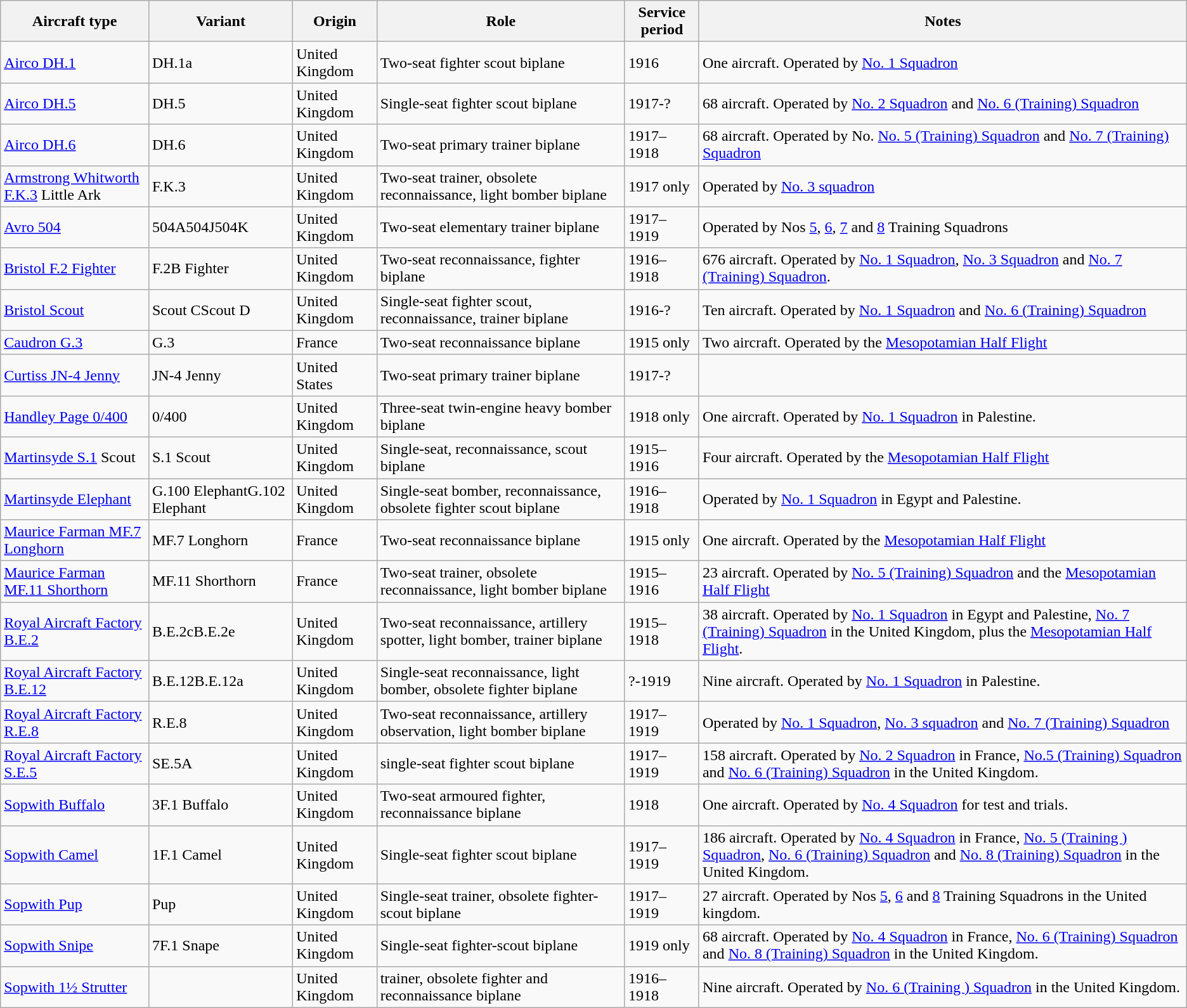<table class="wikitable sortable">
<tr>
<th>Aircraft type</th>
<th>Variant</th>
<th>Origin</th>
<th>Role</th>
<th>Service period</th>
<th>Notes</th>
</tr>
<tr>
<td><a href='#'>Airco DH.1</a></td>
<td>DH.1a</td>
<td>United Kingdom</td>
<td>Two-seat fighter scout biplane</td>
<td>1916</td>
<td>One aircraft. Operated by <a href='#'>No. 1 Squadron</a></td>
</tr>
<tr>
<td><a href='#'>Airco DH.5</a></td>
<td>DH.5</td>
<td>United Kingdom</td>
<td>Single-seat fighter scout biplane</td>
<td>1917-?</td>
<td>68 aircraft. Operated by <a href='#'>No. 2 Squadron</a> and <a href='#'>No. 6 (Training) Squadron</a></td>
</tr>
<tr>
<td><a href='#'>Airco DH.6</a></td>
<td>DH.6</td>
<td>United Kingdom</td>
<td>Two-seat primary trainer biplane</td>
<td>1917–1918</td>
<td>68 aircraft. Operated by No. <a href='#'>No. 5 (Training) Squadron</a> and <a href='#'>No. 7 (Training) Squadron</a></td>
</tr>
<tr>
<td><a href='#'>Armstrong Whitworth F.K.3</a> Little Ark</td>
<td>F.K.3</td>
<td>United Kingdom</td>
<td>Two-seat trainer, obsolete reconnaissance, light bomber biplane</td>
<td>1917 only</td>
<td>Operated by <a href='#'>No. 3 squadron</a></td>
</tr>
<tr>
<td><a href='#'>Avro 504</a></td>
<td>504A504J504K</td>
<td>United Kingdom</td>
<td>Two-seat elementary trainer biplane</td>
<td>1917–1919</td>
<td>Operated by Nos <a href='#'>5</a>, <a href='#'>6</a>, <a href='#'>7</a> and <a href='#'>8</a> Training Squadrons</td>
</tr>
<tr>
<td><a href='#'>Bristol F.2 Fighter</a></td>
<td>F.2B Fighter</td>
<td>United Kingdom</td>
<td>Two-seat reconnaissance, fighter biplane</td>
<td>1916–1918</td>
<td>676 aircraft. Operated by <a href='#'>No. 1 Squadron</a>, <a href='#'>No. 3 Squadron</a> and <a href='#'>No. 7 (Training) Squadron</a>.</td>
</tr>
<tr>
<td><a href='#'>Bristol Scout</a></td>
<td>Scout CScout D</td>
<td>United Kingdom</td>
<td>Single-seat fighter scout, reconnaissance, trainer biplane</td>
<td>1916-?</td>
<td>Ten aircraft. Operated by <a href='#'>No. 1 Squadron</a> and <a href='#'>No. 6 (Training) Squadron</a></td>
</tr>
<tr>
<td><a href='#'>Caudron G.3</a></td>
<td>G.3</td>
<td>France</td>
<td>Two-seat reconnaissance biplane</td>
<td>1915 only</td>
<td>Two aircraft. Operated by the <a href='#'>Mesopotamian Half Flight</a></td>
</tr>
<tr>
<td><a href='#'>Curtiss JN-4 Jenny</a></td>
<td>JN-4 Jenny</td>
<td>United States</td>
<td>Two-seat primary trainer biplane</td>
<td>1917-?</td>
<td></td>
</tr>
<tr>
<td><a href='#'>Handley Page 0/400</a></td>
<td>0/400</td>
<td>United Kingdom</td>
<td>Three-seat twin-engine heavy bomber biplane</td>
<td>1918 only</td>
<td>One aircraft. Operated by <a href='#'>No. 1 Squadron</a> in Palestine.</td>
</tr>
<tr>
<td><a href='#'>Martinsyde S.1</a> Scout</td>
<td>S.1 Scout</td>
<td>United Kingdom</td>
<td>Single-seat, reconnaissance, scout biplane</td>
<td>1915–1916</td>
<td>Four aircraft. Operated by the <a href='#'>Mesopotamian Half Flight</a></td>
</tr>
<tr>
<td><a href='#'>Martinsyde Elephant</a></td>
<td>G.100 ElephantG.102 Elephant</td>
<td>United Kingdom</td>
<td>Single-seat bomber, reconnaissance, obsolete fighter scout biplane</td>
<td>1916–1918</td>
<td>Operated by <a href='#'>No. 1 Squadron</a> in Egypt and Palestine.</td>
</tr>
<tr>
<td><a href='#'>Maurice Farman MF.7 Longhorn</a></td>
<td>MF.7 Longhorn</td>
<td>France</td>
<td>Two-seat reconnaissance biplane</td>
<td>1915 only</td>
<td>One aircraft. Operated by the <a href='#'>Mesopotamian Half Flight</a></td>
</tr>
<tr>
<td><a href='#'>Maurice Farman MF.11 Shorthorn</a></td>
<td>MF.11 Shorthorn</td>
<td>France</td>
<td>Two-seat trainer, obsolete reconnaissance, light bomber biplane</td>
<td>1915–1916</td>
<td>23 aircraft. Operated by <a href='#'>No. 5 (Training) Squadron</a> and the <a href='#'>Mesopotamian Half Flight</a></td>
</tr>
<tr>
<td><a href='#'>Royal Aircraft Factory B.E.2</a></td>
<td>B.E.2cB.E.2e</td>
<td>United Kingdom</td>
<td>Two-seat reconnaissance, artillery spotter, light bomber, trainer biplane</td>
<td>1915–1918</td>
<td>38 aircraft. Operated by <a href='#'>No. 1 Squadron</a> in Egypt and Palestine, <a href='#'>No. 7 (Training) Squadron</a> in the United Kingdom, plus the <a href='#'>Mesopotamian Half Flight</a>.</td>
</tr>
<tr>
<td><a href='#'>Royal Aircraft Factory B.E.12</a></td>
<td>B.E.12B.E.12a</td>
<td>United Kingdom</td>
<td>Single-seat reconnaissance, light bomber, obsolete fighter biplane</td>
<td>?-1919</td>
<td>Nine aircraft. Operated by <a href='#'>No. 1 Squadron</a> in Palestine.</td>
</tr>
<tr>
<td><a href='#'>Royal Aircraft Factory R.E.8</a></td>
<td>R.E.8</td>
<td>United Kingdom</td>
<td>Two-seat reconnaissance, artillery observation, light bomber biplane</td>
<td>1917–1919</td>
<td>Operated by <a href='#'>No. 1 Squadron</a>, <a href='#'>No. 3 squadron</a> and <a href='#'>No. 7 (Training) Squadron</a></td>
</tr>
<tr>
<td><a href='#'>Royal Aircraft Factory S.E.5</a></td>
<td>SE.5A</td>
<td>United Kingdom</td>
<td>single-seat fighter scout biplane</td>
<td>1917–1919</td>
<td>158 aircraft. Operated by <a href='#'>No. 2 Squadron</a> in France, <a href='#'>No.5 (Training) Squadron</a> and <a href='#'>No. 6 (Training) Squadron</a> in the United Kingdom.</td>
</tr>
<tr>
<td><a href='#'>Sopwith Buffalo</a></td>
<td>3F.1 Buffalo</td>
<td>United Kingdom</td>
<td>Two-seat armoured fighter, reconnaissance biplane</td>
<td>1918</td>
<td>One aircraft. Operated by <a href='#'>No. 4 Squadron</a> for test and trials.</td>
</tr>
<tr>
<td><a href='#'>Sopwith Camel</a></td>
<td>1F.1 Camel</td>
<td>United Kingdom</td>
<td>Single-seat fighter scout biplane</td>
<td>1917–1919</td>
<td>186 aircraft. Operated by <a href='#'>No. 4 Squadron</a> in France, <a href='#'>No. 5 (Training ) Squadron</a>, <a href='#'>No. 6 (Training) Squadron</a> and <a href='#'>No. 8 (Training) Squadron</a> in the United Kingdom.</td>
</tr>
<tr>
<td><a href='#'>Sopwith Pup</a></td>
<td>Pup</td>
<td>United Kingdom</td>
<td>Single-seat trainer, obsolete fighter-scout biplane</td>
<td>1917–1919</td>
<td>27 aircraft. Operated by Nos <a href='#'>5</a>, <a href='#'>6</a> and <a href='#'>8</a> Training Squadrons in the United kingdom.</td>
</tr>
<tr>
<td><a href='#'>Sopwith Snipe</a></td>
<td>7F.1 Snape</td>
<td>United Kingdom</td>
<td>Single-seat fighter-scout biplane</td>
<td>1919 only</td>
<td>68 aircraft. Operated by <a href='#'>No. 4 Squadron</a> in France, <a href='#'>No. 6 (Training) Squadron</a> and <a href='#'>No. 8 (Training) Squadron</a> in the United Kingdom.</td>
</tr>
<tr>
<td><a href='#'>Sopwith 1½ Strutter</a></td>
<td></td>
<td>United Kingdom</td>
<td>trainer, obsolete fighter and reconnaissance biplane</td>
<td>1916–1918</td>
<td>Nine aircraft. Operated by <a href='#'>No. 6 (Training ) Squadron</a> in the United Kingdom.</td>
</tr>
</table>
